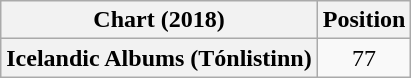<table class="wikitable plainrowheaders" style="text-align:center;">
<tr>
<th>Chart (2018)</th>
<th>Position</th>
</tr>
<tr>
<th scope="row">Icelandic Albums (Tónlistinn)</th>
<td>77</td>
</tr>
</table>
